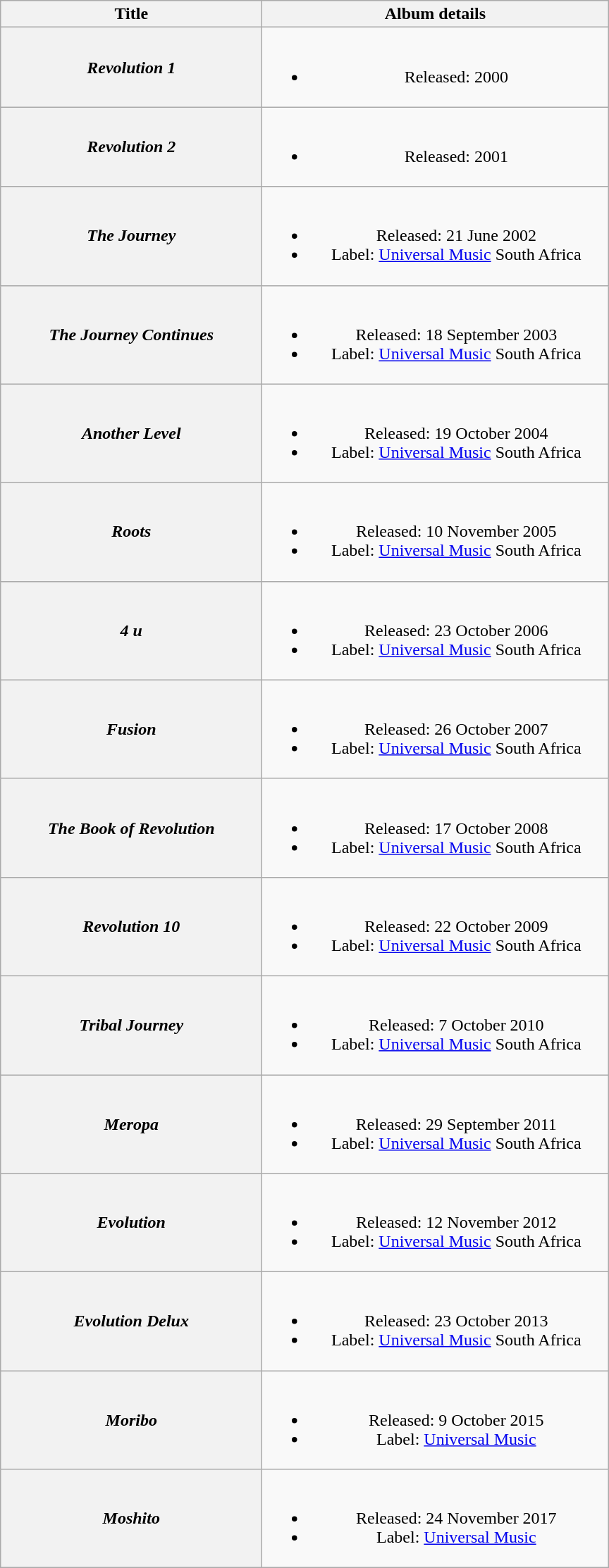<table class="wikitable" style="text-align:center;">
<tr>
<th scope="col" style="width:15em;">Title</th>
<th scope="col" style="width:20em;">Album details</th>
</tr>
<tr>
<th scope="row"><em>Revolution 1</em></th>
<td><br><ul><li>Released: 2000</li></ul></td>
</tr>
<tr>
<th scope="row"><em>Revolution 2</em></th>
<td><br><ul><li>Released: 2001</li></ul></td>
</tr>
<tr>
<th scope="row"><em>The Journey</em></th>
<td><br><ul><li>Released: 21 June 2002</li><li>Label: <a href='#'>Universal Music</a> South Africa</li></ul></td>
</tr>
<tr>
<th scope="row"><em>The Journey Continues</em></th>
<td><br><ul><li>Released: 18 September 2003</li><li>Label: <a href='#'>Universal Music</a> South Africa</li></ul></td>
</tr>
<tr>
<th scope="row"><em>Another Level</em></th>
<td><br><ul><li>Released: 19 October 2004</li><li>Label: <a href='#'>Universal Music</a> South Africa</li></ul></td>
</tr>
<tr>
<th scope="row"><em>Roots</em></th>
<td><br><ul><li>Released: 10 November 2005</li><li>Label: <a href='#'>Universal Music</a> South Africa</li></ul></td>
</tr>
<tr>
<th scope="row"><em>4 u</em></th>
<td><br><ul><li>Released: 23 October 2006</li><li>Label: <a href='#'>Universal Music</a> South Africa</li></ul></td>
</tr>
<tr>
<th scope="row"><em>Fusion</em></th>
<td><br><ul><li>Released: 26 October 2007</li><li>Label: <a href='#'>Universal Music</a> South Africa</li></ul></td>
</tr>
<tr>
<th scope="row"><em>The Book of Revolution</em></th>
<td><br><ul><li>Released: 17 October 2008</li><li>Label: <a href='#'>Universal Music</a> South Africa</li></ul></td>
</tr>
<tr>
<th scope="row"><em>Revolution 10</em></th>
<td><br><ul><li>Released: 22 October 2009</li><li>Label: <a href='#'>Universal Music</a> South Africa</li></ul></td>
</tr>
<tr>
<th scope="row"><em>Tribal Journey</em></th>
<td><br><ul><li>Released: 7 October 2010</li><li>Label: <a href='#'>Universal Music</a> South Africa</li></ul></td>
</tr>
<tr>
<th scope="row"><em>Meropa</em></th>
<td><br><ul><li>Released: 29 September 2011</li><li>Label: <a href='#'>Universal Music</a> South Africa</li></ul></td>
</tr>
<tr>
<th scope="row"><em>Evolution</em></th>
<td><br><ul><li>Released: 12 November 2012</li><li>Label: <a href='#'>Universal Music</a> South Africa</li></ul></td>
</tr>
<tr>
<th scope="row"><em>Evolution Delux</em></th>
<td><br><ul><li>Released: 23 October 2013</li><li>Label: <a href='#'>Universal Music</a> South Africa</li></ul></td>
</tr>
<tr>
<th scope="row"><em>Moribo</em></th>
<td><br><ul><li>Released: 9 October 2015</li><li>Label: <a href='#'>Universal Music</a></li></ul></td>
</tr>
<tr>
<th scope="row"><em>Moshito</em></th>
<td><br><ul><li>Released: 24 November 2017</li><li>Label: <a href='#'>Universal Music</a></li></ul></td>
</tr>
</table>
